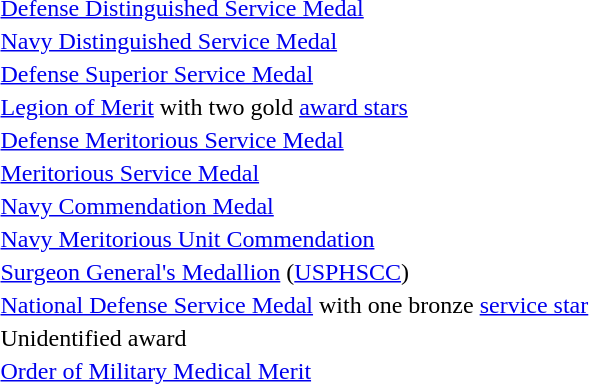<table>
<tr>
<td></td>
<td><a href='#'>Defense Distinguished Service Medal</a></td>
</tr>
<tr>
<td></td>
<td><a href='#'>Navy Distinguished Service Medal</a></td>
</tr>
<tr>
<td></td>
<td><a href='#'>Defense Superior Service Medal</a></td>
</tr>
<tr>
<td></td>
<td><a href='#'>Legion of Merit</a> with two gold <a href='#'>award stars</a></td>
</tr>
<tr>
<td></td>
<td><a href='#'>Defense Meritorious Service Medal</a></td>
</tr>
<tr>
<td></td>
<td><a href='#'>Meritorious Service Medal</a></td>
</tr>
<tr>
<td></td>
<td><a href='#'>Navy Commendation Medal</a></td>
</tr>
<tr>
<td></td>
<td><a href='#'>Navy Meritorious Unit Commendation</a></td>
</tr>
<tr>
<td></td>
<td><a href='#'>Surgeon General's Medallion</a> (<a href='#'>USPHSCC</a>)</td>
</tr>
<tr>
<td></td>
<td><a href='#'>National Defense Service Medal</a> with one bronze <a href='#'>service star</a></td>
</tr>
<tr>
<td></td>
<td>Unidentified award</td>
</tr>
<tr>
<td></td>
<td><a href='#'>Order of Military Medical Merit</a></td>
</tr>
</table>
